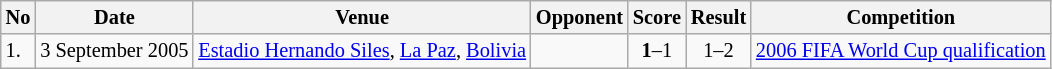<table class="wikitable" style="font-size:85%;">
<tr>
<th>No</th>
<th>Date</th>
<th>Venue</th>
<th>Opponent</th>
<th>Score</th>
<th>Result</th>
<th>Competition</th>
</tr>
<tr>
<td>1.</td>
<td>3 September 2005</td>
<td><a href='#'>Estadio Hernando Siles</a>, <a href='#'>La Paz</a>, <a href='#'>Bolivia</a></td>
<td></td>
<td align=center><strong>1</strong>–1</td>
<td align=center>1–2</td>
<td><a href='#'>2006 FIFA World Cup qualification</a></td>
</tr>
</table>
